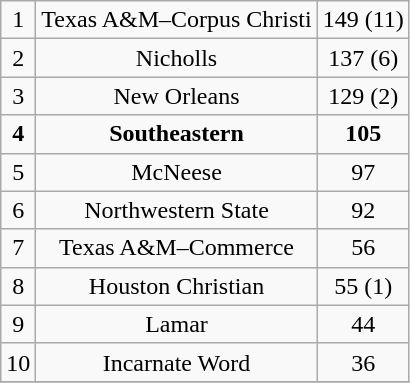<table class="wikitable">
<tr align="center">
<td>1</td>
<td>Texas A&M–Corpus Christi</td>
<td>149 (11)</td>
</tr>
<tr align="center">
<td>2</td>
<td>Nicholls</td>
<td>137 (6)</td>
</tr>
<tr align="center">
<td>3</td>
<td>New Orleans</td>
<td>129 (2)</td>
</tr>
<tr align="center">
<td><strong>4</strong></td>
<td><strong>Southeastern</strong></td>
<td><strong>105</strong></td>
</tr>
<tr align="center">
<td>5</td>
<td>McNeese</td>
<td>97</td>
</tr>
<tr align="center">
<td>6</td>
<td>Northwestern State</td>
<td>92</td>
</tr>
<tr align="center">
<td>7</td>
<td>Texas A&M–Commerce</td>
<td>56</td>
</tr>
<tr align="center">
<td>8</td>
<td>Houston Christian</td>
<td>55 (1)</td>
</tr>
<tr align="center">
<td>9</td>
<td>Lamar</td>
<td>44</td>
</tr>
<tr align="center">
<td>10</td>
<td>Incarnate Word</td>
<td>36</td>
</tr>
<tr align="center">
</tr>
</table>
